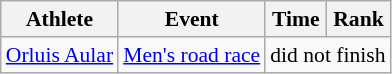<table class=wikitable style=font-size:90%;text-align:center>
<tr>
<th>Athlete</th>
<th>Event</th>
<th>Time</th>
<th>Rank</th>
</tr>
<tr>
<td align=left><a href='#'>Orluis Aular</a></td>
<td align=left><a href='#'>Men's road race</a></td>
<td colspan=2>did not finish</td>
</tr>
</table>
